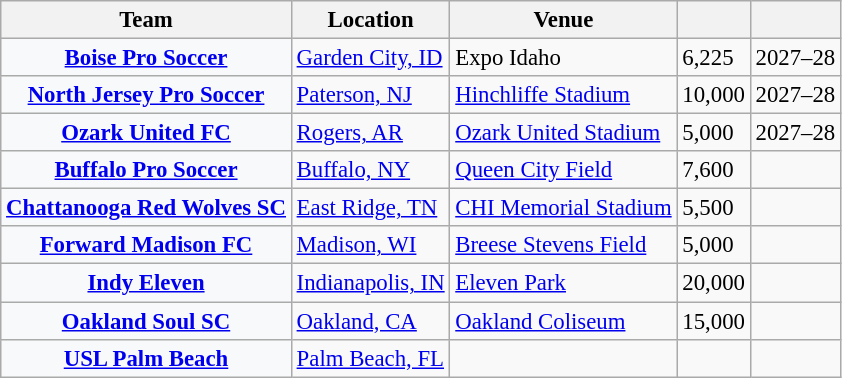<table class="wikitable sortable plainrowheaders" style="font-size:95%">
<tr>
<th scope="col">Team</th>
<th scope="col" class="unsortable">Location</th>
<th scope="col" class="unsortable">Venue</th>
<th scope="col"></th>
<th scope="col"></th>
</tr>
<tr>
<th scope="row" style="background:#f8f9fa"><strong><a href='#'>Boise Pro Soccer</a></strong></th>
<td><a href='#'>Garden City, ID</a></td>
<td>Expo Idaho</td>
<td>6,225</td>
<td>2027–28</td>
</tr>
<tr>
<th scope="row" style="background:#f8f9fa"><strong><a href='#'>North Jersey Pro Soccer</a></strong></th>
<td><a href='#'>Paterson, NJ</a></td>
<td><a href='#'>Hinchliffe Stadium</a></td>
<td>10,000</td>
<td>2027–28</td>
</tr>
<tr>
<th scope="row" style="background:#f8f9fa"><strong><a href='#'>Ozark United FC</a></strong></th>
<td><a href='#'>Rogers, AR</a></td>
<td><a href='#'>Ozark United Stadium</a></td>
<td>5,000</td>
<td>2027–28</td>
</tr>
<tr>
<th scope="row" style="background:#f8f9fa"><strong><a href='#'>Buffalo Pro Soccer</a></strong></th>
<td><a href='#'>Buffalo, NY</a></td>
<td><a href='#'>Queen City Field</a></td>
<td>7,600</td>
<td></td>
</tr>
<tr>
<th scope="row" style="background:#f8f9fa"><strong><a href='#'>Chattanooga Red Wolves SC</a></strong></th>
<td><a href='#'>East Ridge, TN</a></td>
<td><a href='#'>CHI Memorial Stadium</a></td>
<td>5,500</td>
<td></td>
</tr>
<tr>
<th scope="row" style="background:#f8f9fa"><strong><a href='#'>Forward Madison FC</a></strong></th>
<td><a href='#'>Madison, WI</a></td>
<td><a href='#'>Breese Stevens Field</a></td>
<td>5,000</td>
<td></td>
</tr>
<tr>
<th scope="row" style="background:#f8f9fa"><strong><a href='#'>Indy Eleven</a></strong></th>
<td><a href='#'>Indianapolis, IN</a></td>
<td><a href='#'>Eleven Park</a></td>
<td>20,000</td>
<td></td>
</tr>
<tr>
<th scope="row" style="background:#f8f9fa"><strong><a href='#'>Oakland Soul SC</a></strong></th>
<td><a href='#'>Oakland, CA</a></td>
<td><a href='#'>Oakland Coliseum</a></td>
<td>15,000</td>
<td></td>
</tr>
<tr>
<th scope="row" style="background:#f8f9fa"><strong><a href='#'>USL Palm Beach</a></strong></th>
<td><a href='#'>Palm Beach, FL</a></td>
<td></td>
<td></td>
<td></td>
</tr>
</table>
